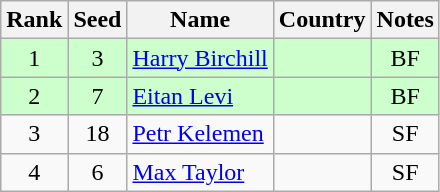<table class="wikitable" style="text-align:center;">
<tr>
<th>Rank</th>
<th>Seed</th>
<th>Name</th>
<th>Country</th>
<th>Notes</th>
</tr>
<tr bgcolor=ccffcc>
<td>1</td>
<td>3</td>
<td align=left><a href='#'>Harry Birchill</a></td>
<td align=left></td>
<td>BF</td>
</tr>
<tr bgcolor=ccffcc>
<td>2</td>
<td>7</td>
<td align=left><a href='#'>Eitan Levi</a></td>
<td align=left></td>
<td>BF</td>
</tr>
<tr>
<td>3</td>
<td>18</td>
<td align=left><a href='#'>Petr Kelemen</a></td>
<td align=left></td>
<td>SF</td>
</tr>
<tr>
<td>4</td>
<td>6</td>
<td align=left><a href='#'>Max Taylor</a></td>
<td align=left></td>
<td>SF</td>
</tr>
</table>
